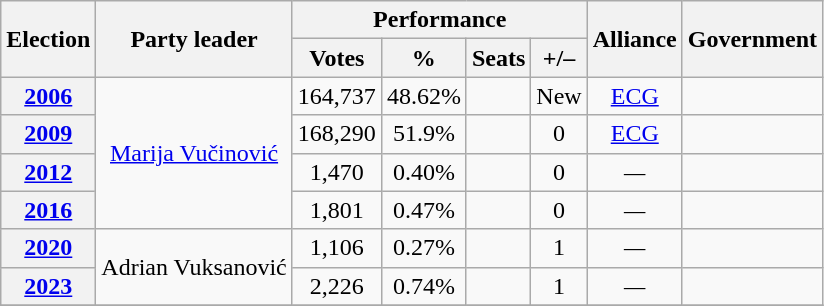<table class=wikitable style="text-align:center">
<tr>
<th rowspan="2"><strong>Election</strong></th>
<th rowspan="2">Party leader</th>
<th colspan="4" scope="col">Performance</th>
<th rowspan="2">Alliance</th>
<th rowspan="2">Government</th>
</tr>
<tr>
<th>Votes</th>
<th>%</th>
<th>Seats</th>
<th>+/–</th>
</tr>
<tr>
<th><a href='#'>2006</a></th>
<td rowspan=4><a href='#'>Marija Vučinović</a></td>
<td>164,737</td>
<td>48.62%</td>
<td></td>
<td>New</td>
<td><a href='#'>ECG</a></td>
<td></td>
</tr>
<tr>
<th><a href='#'>2009</a></th>
<td>168,290</td>
<td>51.9%</td>
<td></td>
<td> 0</td>
<td><a href='#'>ECG</a></td>
<td></td>
</tr>
<tr>
<th><a href='#'>2012</a></th>
<td>1,470</td>
<td>0.40%</td>
<td></td>
<td> 0</td>
<td><em>—</em></td>
<td></td>
</tr>
<tr>
<th><a href='#'>2016</a></th>
<td>1,801</td>
<td>0.47%</td>
<td></td>
<td> 0</td>
<td><em>—</em></td>
<td></td>
</tr>
<tr>
<th><a href='#'>2020</a></th>
<td rowspan=2>Adrian Vuksanović</td>
<td>1,106</td>
<td>0.27%</td>
<td></td>
<td> 1</td>
<td><em>—</em></td>
<td></td>
</tr>
<tr>
<th><a href='#'>2023</a></th>
<td>2,226</td>
<td>0.74%</td>
<td></td>
<td> 1</td>
<td><em>—</em></td>
<td></td>
</tr>
<tr>
</tr>
</table>
